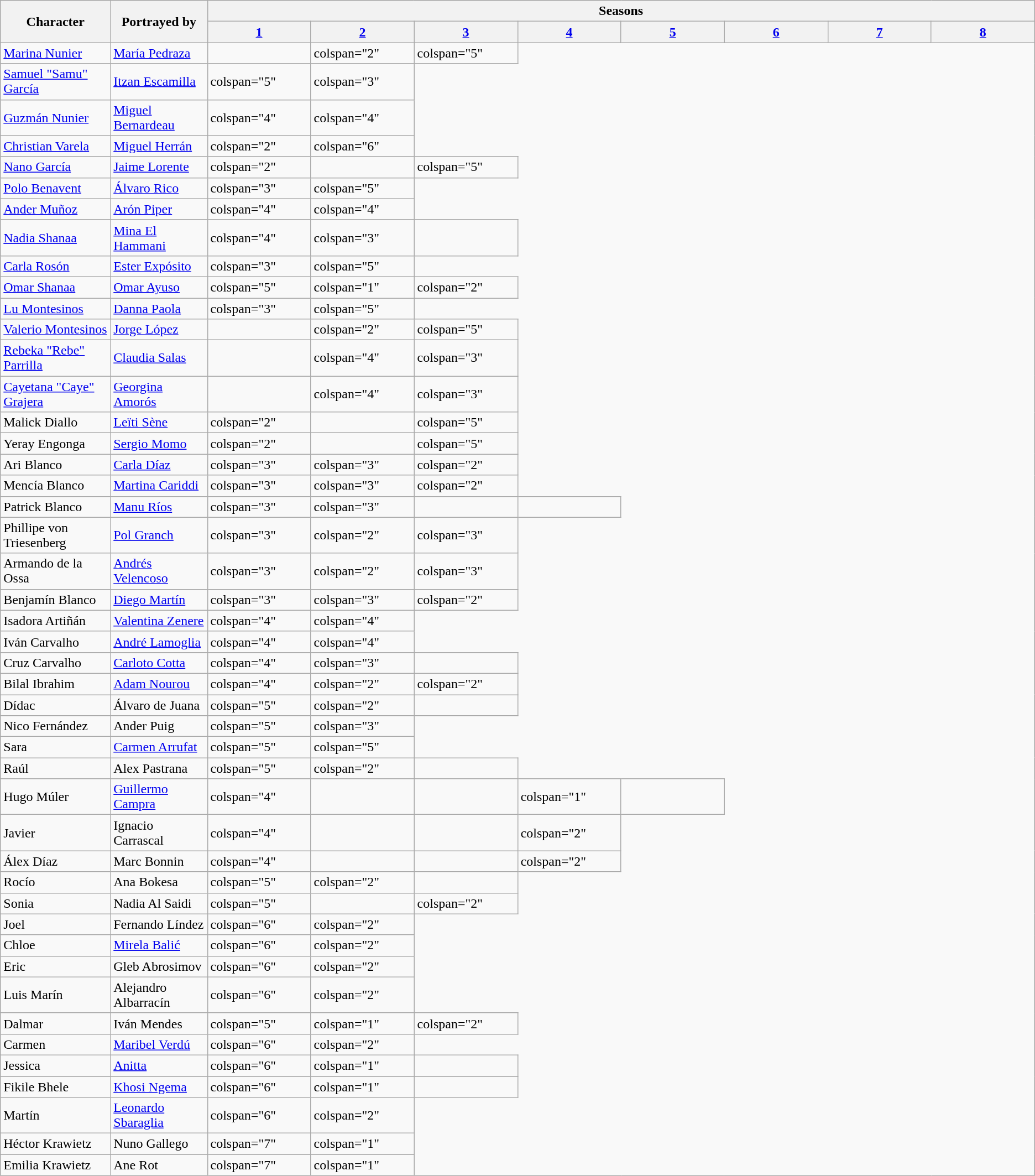<table class="wikitable">
<tr>
<th rowspan="2">Character</th>
<th rowspan="2">Portrayed by</th>
<th colspan="8">Seasons</th>
</tr>
<tr>
<th style="width:10%;"><a href='#'>1</a></th>
<th style="width:10%;"><a href='#'>2</a></th>
<th style="width:10%;"><a href='#'>3</a></th>
<th style="width:10%;"><a href='#'>4</a></th>
<th style="width:10%;"><a href='#'>5</a></th>
<th style="width:10%;"><a href='#'>6</a></th>
<th style="width:10%;"><a href='#'>7</a></th>
<th style="width:10%;"><a href='#'>8</a></th>
</tr>
<tr>
<td><a href='#'>Marina Nunier</a></td>
<td><a href='#'>María Pedraza</a></td>
<td></td>
<td>colspan="2" </td>
<td>colspan="5" </td>
</tr>
<tr>
<td><a href='#'>Samuel "Samu" García</a></td>
<td><a href='#'>Itzan Escamilla</a></td>
<td>colspan="5" </td>
<td>colspan="3" </td>
</tr>
<tr>
<td><a href='#'>Guzmán Nunier</a></td>
<td><a href='#'>Miguel Bernardeau</a></td>
<td>colspan="4" </td>
<td>colspan="4" </td>
</tr>
<tr>
<td><a href='#'>Christian Varela</a></td>
<td><a href='#'>Miguel Herrán</a></td>
<td>colspan="2" </td>
<td>colspan="6" </td>
</tr>
<tr>
<td><a href='#'>Nano García</a></td>
<td><a href='#'>Jaime Lorente</a></td>
<td>colspan="2" </td>
<td></td>
<td>colspan="5" </td>
</tr>
<tr>
<td><a href='#'>Polo Benavent</a></td>
<td><a href='#'>Álvaro Rico</a></td>
<td>colspan="3" </td>
<td>colspan="5" </td>
</tr>
<tr>
<td><a href='#'>Ander Muñoz</a></td>
<td><a href='#'>Arón Piper</a></td>
<td>colspan="4" </td>
<td>colspan="4" </td>
</tr>
<tr>
<td><a href='#'>Nadia Shanaa</a></td>
<td><a href='#'>Mina El Hammani</a></td>
<td>colspan="4" </td>
<td>colspan="3" </td>
<td></td>
</tr>
<tr>
<td><a href='#'>Carla Rosón</a></td>
<td><a href='#'>Ester Expósito</a></td>
<td>colspan="3" </td>
<td>colspan="5" </td>
</tr>
<tr>
<td><a href='#'>Omar Shanaa</a></td>
<td><a href='#'>Omar Ayuso</a></td>
<td>colspan="5" </td>
<td>colspan="1" </td>
<td>colspan="2" </td>
</tr>
<tr>
<td><a href='#'>Lu Montesinos</a></td>
<td><a href='#'>Danna Paola</a></td>
<td>colspan="3" </td>
<td>colspan="5" </td>
</tr>
<tr>
<td><a href='#'>Valerio Montesinos</a></td>
<td><a href='#'>Jorge López</a></td>
<td></td>
<td>colspan="2" </td>
<td>colspan="5" </td>
</tr>
<tr>
<td><a href='#'>Rebeka "Rebe" Parrilla</a></td>
<td><a href='#'>Claudia Salas</a></td>
<td></td>
<td>colspan="4" </td>
<td>colspan="3" </td>
</tr>
<tr>
<td><a href='#'>Cayetana "Caye" Grajera</a></td>
<td><a href='#'>Georgina Amorós</a></td>
<td></td>
<td>colspan="4" </td>
<td>colspan="3" </td>
</tr>
<tr>
<td>Malick Diallo</td>
<td><a href='#'>Leïti Sène</a></td>
<td>colspan="2" </td>
<td></td>
<td>colspan="5" </td>
</tr>
<tr>
<td>Yeray Engonga</td>
<td><a href='#'>Sergio Momo</a></td>
<td>colspan="2" </td>
<td></td>
<td>colspan="5" </td>
</tr>
<tr>
<td>Ari Blanco</td>
<td><a href='#'>Carla Díaz</a></td>
<td>colspan="3" </td>
<td>colspan="3" </td>
<td>colspan="2" </td>
</tr>
<tr>
<td>Mencía Blanco</td>
<td><a href='#'>Martina Cariddi</a></td>
<td>colspan="3" </td>
<td>colspan="3" </td>
<td>colspan="2" </td>
</tr>
<tr>
<td>Patrick Blanco</td>
<td><a href='#'>Manu Ríos</a></td>
<td>colspan="3" </td>
<td>colspan="3" </td>
<td></td>
<td></td>
</tr>
<tr>
<td>Phillipe von Triesenberg</td>
<td><a href='#'>Pol Granch</a></td>
<td>colspan="3" </td>
<td>colspan="2" </td>
<td>colspan="3" </td>
</tr>
<tr>
<td>Armando de la Ossa</td>
<td><a href='#'>Andrés Velencoso</a></td>
<td>colspan="3" </td>
<td>colspan="2"</td>
<td>colspan="3" </td>
</tr>
<tr>
<td>Benjamín Blanco</td>
<td><a href='#'>Diego Martín</a></td>
<td>colspan="3" </td>
<td>colspan="3" </td>
<td>colspan="2" </td>
</tr>
<tr>
<td>Isadora Artiñán</td>
<td><a href='#'>Valentina Zenere</a></td>
<td>colspan="4" </td>
<td>colspan="4" </td>
</tr>
<tr>
<td>Iván Carvalho</td>
<td><a href='#'>André Lamoglia</a></td>
<td>colspan="4" </td>
<td>colspan="4" </td>
</tr>
<tr>
<td>Cruz Carvalho</td>
<td><a href='#'>Carloto Cotta</a></td>
<td>colspan="4" </td>
<td>colspan="3" </td>
<td></td>
</tr>
<tr>
<td>Bilal Ibrahim</td>
<td><a href='#'>Adam Nourou</a></td>
<td>colspan="4" </td>
<td>colspan="2" </td>
<td>colspan="2" </td>
</tr>
<tr>
<td>Dídac</td>
<td>Álvaro de Juana</td>
<td>colspan="5" </td>
<td>colspan="2" </td>
<td></td>
</tr>
<tr>
<td>Nico Fernández</td>
<td>Ander Puig</td>
<td>colspan="5" </td>
<td>colspan="3" </td>
</tr>
<tr>
<td>Sara</td>
<td><a href='#'>Carmen Arrufat</a></td>
<td>colspan="5" </td>
<td>colspan="5" </td>
</tr>
<tr>
<td>Raúl</td>
<td>Alex Pastrana</td>
<td>colspan="5" </td>
<td>colspan="2" </td>
<td></td>
</tr>
<tr>
<td>Hugo Múler</td>
<td><a href='#'>Guillermo Campra</a></td>
<td>colspan="4" </td>
<td></td>
<td></td>
<td>colspan="1" </td>
<td></td>
</tr>
<tr>
<td>Javier</td>
<td>Ignacio Carrascal</td>
<td>colspan="4" </td>
<td></td>
<td></td>
<td>colspan="2" </td>
</tr>
<tr>
<td>Álex Díaz</td>
<td>Marc Bonnin</td>
<td>colspan="4" </td>
<td></td>
<td></td>
<td>colspan="2" </td>
</tr>
<tr>
<td>Rocío</td>
<td>Ana Bokesa</td>
<td>colspan="5" </td>
<td>colspan="2" </td>
<td></td>
</tr>
<tr>
<td>Sonia</td>
<td>Nadia Al Saidi</td>
<td>colspan="5" </td>
<td></td>
<td>colspan="2" </td>
</tr>
<tr>
<td>Joel</td>
<td>Fernando Líndez</td>
<td>colspan="6" </td>
<td>colspan="2" </td>
</tr>
<tr>
<td>Chloe</td>
<td><a href='#'>Mirela Balić</a></td>
<td>colspan="6" </td>
<td>colspan="2" </td>
</tr>
<tr>
<td>Eric</td>
<td>Gleb Abrosimov</td>
<td>colspan="6" </td>
<td>colspan="2" </td>
</tr>
<tr>
<td>Luis Marín</td>
<td>Alejandro Albarracín</td>
<td>colspan="6" </td>
<td>colspan="2" </td>
</tr>
<tr>
<td>Dalmar</td>
<td>Iván Mendes</td>
<td>colspan="5" </td>
<td>colspan="1" </td>
<td>colspan="2" </td>
</tr>
<tr>
<td>Carmen</td>
<td><a href='#'>Maribel Verdú</a></td>
<td>colspan="6" </td>
<td>colspan="2" </td>
</tr>
<tr>
<td>Jessica</td>
<td><a href='#'>Anitta</a></td>
<td>colspan="6" </td>
<td>colspan="1" </td>
<td></td>
</tr>
<tr>
<td>Fikile Bhele</td>
<td><a href='#'>Khosi Ngema</a></td>
<td>colspan="6" </td>
<td>colspan="1" </td>
<td></td>
</tr>
<tr>
<td>Martín</td>
<td><a href='#'>Leonardo Sbaraglia</a></td>
<td>colspan="6" </td>
<td>colspan="2" </td>
</tr>
<tr>
<td>Héctor Krawietz</td>
<td>Nuno Gallego</td>
<td>colspan="7" </td>
<td>colspan="1" </td>
</tr>
<tr>
<td>Emilia Krawietz</td>
<td>Ane Rot</td>
<td>colspan="7" </td>
<td>colspan="1" </td>
</tr>
</table>
